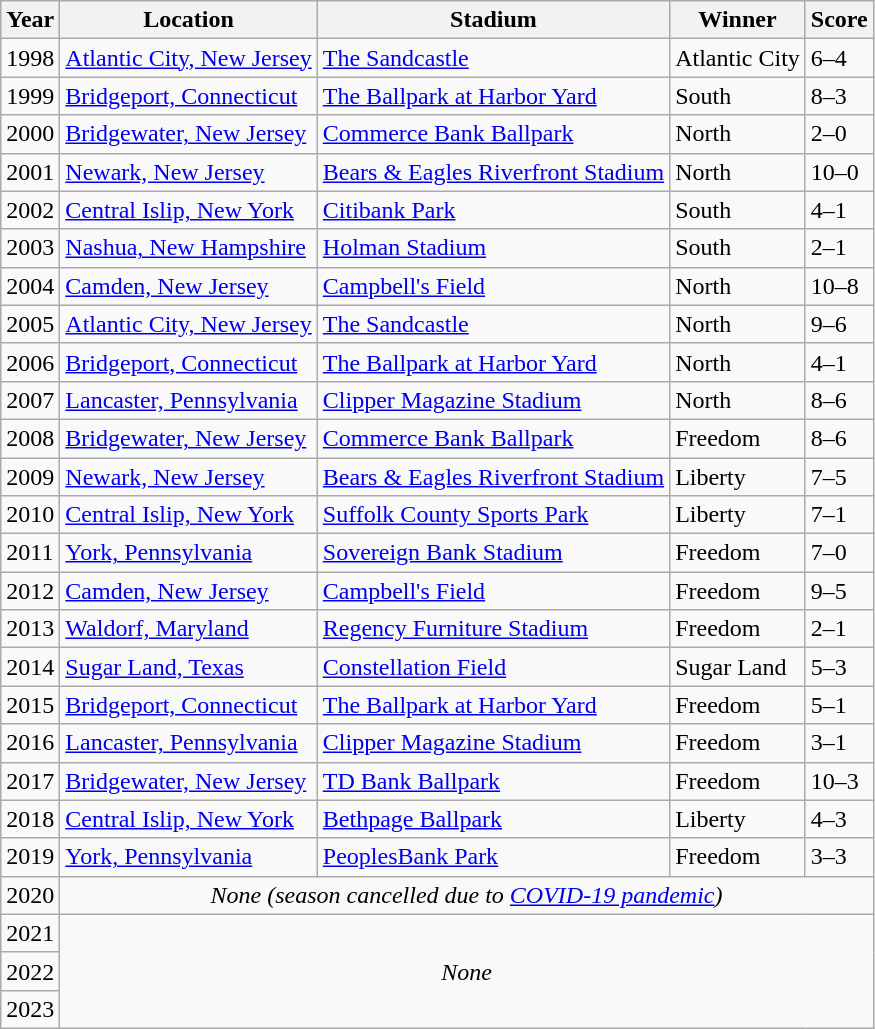<table class="wikitable">
<tr>
<th>Year</th>
<th>Location</th>
<th>Stadium</th>
<th>Winner</th>
<th>Score</th>
</tr>
<tr>
<td>1998</td>
<td><a href='#'>Atlantic City, New Jersey</a></td>
<td><a href='#'>The Sandcastle</a></td>
<td>Atlantic City</td>
<td>6–4</td>
</tr>
<tr>
<td>1999</td>
<td><a href='#'>Bridgeport, Connecticut</a></td>
<td><a href='#'>The Ballpark at Harbor Yard</a></td>
<td>South</td>
<td>8–3</td>
</tr>
<tr>
<td>2000</td>
<td><a href='#'>Bridgewater, New Jersey</a></td>
<td><a href='#'>Commerce Bank Ballpark</a></td>
<td>North</td>
<td>2–0</td>
</tr>
<tr>
<td>2001</td>
<td><a href='#'>Newark, New Jersey</a></td>
<td><a href='#'>Bears & Eagles Riverfront Stadium</a></td>
<td>North</td>
<td>10–0</td>
</tr>
<tr>
<td>2002</td>
<td><a href='#'>Central Islip, New York</a></td>
<td><a href='#'>Citibank Park</a></td>
<td>South</td>
<td>4–1</td>
</tr>
<tr>
<td>2003</td>
<td><a href='#'>Nashua, New Hampshire</a></td>
<td><a href='#'>Holman Stadium</a></td>
<td>South</td>
<td>2–1</td>
</tr>
<tr>
<td>2004</td>
<td><a href='#'>Camden, New Jersey</a></td>
<td><a href='#'>Campbell's Field</a></td>
<td>North</td>
<td>10–8</td>
</tr>
<tr>
<td>2005</td>
<td><a href='#'>Atlantic City, New Jersey</a></td>
<td><a href='#'>The Sandcastle</a></td>
<td>North</td>
<td>9–6</td>
</tr>
<tr>
<td>2006</td>
<td><a href='#'>Bridgeport, Connecticut</a></td>
<td><a href='#'>The Ballpark at Harbor Yard</a></td>
<td>North</td>
<td>4–1</td>
</tr>
<tr>
<td>2007</td>
<td><a href='#'>Lancaster, Pennsylvania</a></td>
<td><a href='#'>Clipper Magazine Stadium</a></td>
<td>North</td>
<td>8–6</td>
</tr>
<tr>
<td>2008</td>
<td><a href='#'>Bridgewater, New Jersey</a></td>
<td><a href='#'>Commerce Bank Ballpark</a></td>
<td>Freedom</td>
<td>8–6</td>
</tr>
<tr>
<td>2009</td>
<td><a href='#'>Newark, New Jersey</a></td>
<td><a href='#'>Bears & Eagles Riverfront Stadium</a></td>
<td>Liberty</td>
<td>7–5</td>
</tr>
<tr>
<td>2010</td>
<td><a href='#'>Central Islip, New York</a></td>
<td><a href='#'>Suffolk County Sports Park</a></td>
<td>Liberty</td>
<td>7–1</td>
</tr>
<tr>
<td>2011</td>
<td><a href='#'>York, Pennsylvania</a></td>
<td><a href='#'>Sovereign Bank Stadium</a></td>
<td>Freedom</td>
<td>7–0</td>
</tr>
<tr>
<td>2012</td>
<td><a href='#'>Camden, New Jersey</a></td>
<td><a href='#'>Campbell's Field</a></td>
<td>Freedom</td>
<td>9–5</td>
</tr>
<tr>
<td>2013</td>
<td><a href='#'>Waldorf, Maryland</a></td>
<td><a href='#'>Regency Furniture Stadium</a></td>
<td>Freedom</td>
<td>2–1</td>
</tr>
<tr>
<td>2014</td>
<td><a href='#'>Sugar Land, Texas</a></td>
<td><a href='#'>Constellation Field</a></td>
<td>Sugar Land</td>
<td>5–3</td>
</tr>
<tr>
<td>2015</td>
<td><a href='#'>Bridgeport, Connecticut</a></td>
<td><a href='#'>The Ballpark at Harbor Yard</a></td>
<td>Freedom</td>
<td>5–1</td>
</tr>
<tr>
<td>2016</td>
<td><a href='#'>Lancaster, Pennsylvania</a></td>
<td><a href='#'>Clipper Magazine Stadium</a></td>
<td>Freedom</td>
<td>3–1</td>
</tr>
<tr>
<td>2017</td>
<td><a href='#'>Bridgewater, New Jersey</a></td>
<td><a href='#'>TD Bank Ballpark</a></td>
<td>Freedom</td>
<td>10–3</td>
</tr>
<tr>
<td>2018</td>
<td><a href='#'>Central Islip, New York</a></td>
<td><a href='#'>Bethpage Ballpark</a></td>
<td>Liberty</td>
<td>4–3</td>
</tr>
<tr>
<td>2019</td>
<td><a href='#'>York, Pennsylvania</a></td>
<td><a href='#'>PeoplesBank Park</a></td>
<td>Freedom</td>
<td>3–3</td>
</tr>
<tr>
<td>2020</td>
<td colspan="4" align="center"><em>None (season cancelled due to <a href='#'>COVID-19 pandemic</a>)</em></td>
</tr>
<tr>
<td>2021</td>
<td colspan="4" rowspan="3" align="center"><em>None</em></td>
</tr>
<tr>
<td>2022</td>
</tr>
<tr>
<td>2023</td>
</tr>
</table>
